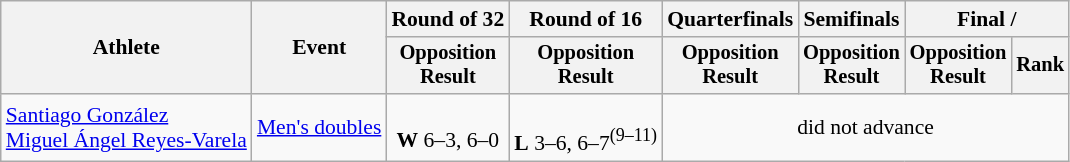<table class="wikitable" style="font-size:90%;">
<tr>
<th rowspan=2>Athlete</th>
<th rowspan=2>Event</th>
<th>Round of 32</th>
<th>Round of 16</th>
<th>Quarterfinals</th>
<th>Semifinals</th>
<th colspan=2>Final / </th>
</tr>
<tr style="font-size:95%">
<th>Opposition<br>Result</th>
<th>Opposition<br>Result</th>
<th>Opposition<br>Result</th>
<th>Opposition<br>Result</th>
<th>Opposition<br>Result</th>
<th>Rank</th>
</tr>
<tr align=center>
<td align=left><a href='#'>Santiago González</a><br><a href='#'>Miguel Ángel Reyes-Varela</a></td>
<td align=left><a href='#'>Men's doubles</a></td>
<td><br><strong>W</strong> 6–3, 6–0</td>
<td><br><strong>L</strong> 3–6, 6–7<sup>(9–11)</sup></td>
<td colspan=4>did not advance</td>
</tr>
</table>
